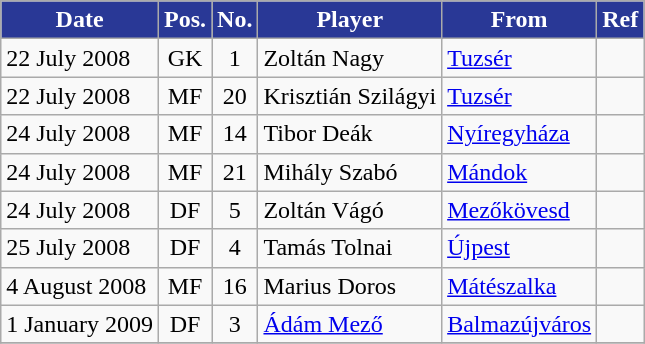<table class="wikitable plainrowheaders sortable">
<tr>
<th style="background-color:#293896; color:#FFFFFF">Date</th>
<th style="background-color:#293896; color:#FFFFFF">Pos.</th>
<th style="background-color:#293896; color:#FFFFFF">No.</th>
<th style="background-color:#293896; color:#FFFFFF">Player</th>
<th style="background-color:#293896; color:#FFFFFF">From</th>
<th style="background-color:#293896; color:#FFFFFF">Ref</th>
</tr>
<tr>
<td>22 July 2008</td>
<td style="text-align:center;">GK</td>
<td style="text-align:center;">1</td>
<td style="text-align:left;"> Zoltán Nagy</td>
<td style="text-align:left;"><a href='#'>Tuzsér</a></td>
<td></td>
</tr>
<tr>
<td>22 July 2008</td>
<td style="text-align:center;">MF</td>
<td style="text-align:center;">20</td>
<td style="text-align:left;"> Krisztián Szilágyi</td>
<td style="text-align:left;"><a href='#'>Tuzsér</a></td>
<td></td>
</tr>
<tr>
<td>24 July 2008</td>
<td style="text-align:center;">MF</td>
<td style="text-align:center;">14</td>
<td style="text-align:left;"> Tibor Deák</td>
<td style="text-align:left;"><a href='#'>Nyíregyháza</a></td>
<td></td>
</tr>
<tr>
<td>24 July 2008</td>
<td style="text-align:center;">MF</td>
<td style="text-align:center;">21</td>
<td style="text-align:left;"> Mihály Szabó</td>
<td style="text-align:left;"><a href='#'>Mándok</a></td>
<td></td>
</tr>
<tr>
<td>24 July 2008</td>
<td style="text-align:center;">DF</td>
<td style="text-align:center;">5</td>
<td style="text-align:left;"> Zoltán Vágó</td>
<td style="text-align:left;"><a href='#'>Mezőkövesd</a></td>
<td></td>
</tr>
<tr>
<td>25 July 2008</td>
<td style="text-align:center;">DF</td>
<td style="text-align:center;">4</td>
<td style="text-align:left;"> Tamás Tolnai</td>
<td style="text-align:left;"><a href='#'>Újpest</a></td>
<td></td>
</tr>
<tr>
<td>4 August 2008</td>
<td style="text-align:center;">MF</td>
<td style="text-align:center;">16</td>
<td style="text-align:left;"> Marius Doros</td>
<td style="text-align:left;"><a href='#'>Mátészalka</a></td>
<td></td>
</tr>
<tr>
<td>1 January 2009</td>
<td style="text-align:center;">DF</td>
<td style="text-align:center;">3</td>
<td style="text-align:left;"> <a href='#'>Ádám Mező</a></td>
<td style="text-align:left;"><a href='#'>Balmazújváros</a></td>
<td></td>
</tr>
<tr>
</tr>
</table>
